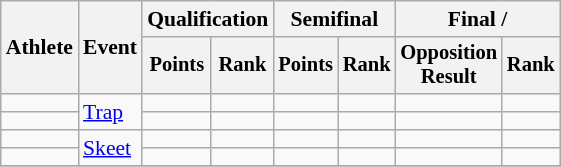<table class=wikitable style=font-size:90%;text-align:center>
<tr>
<th rowspan=2>Athlete</th>
<th rowspan=2>Event</th>
<th colspan=2>Qualification</th>
<th colspan=2>Semifinal</th>
<th colspan=2>Final / </th>
</tr>
<tr style=font-size:95%>
<th>Points</th>
<th>Rank</th>
<th>Points</th>
<th>Rank</th>
<th>Opposition<br>Result</th>
<th>Rank</th>
</tr>
<tr>
<td align=left></td>
<td align=left rowspan=2><a href='#'>Trap</a></td>
<td></td>
<td></td>
<td></td>
<td></td>
<td></td>
<td></td>
</tr>
<tr>
<td align=left></td>
<td></td>
<td></td>
<td></td>
<td></td>
<td></td>
<td></td>
</tr>
<tr>
<td align=left></td>
<td align=left rowspan=2><a href='#'>Skeet</a></td>
<td></td>
<td></td>
<td></td>
<td></td>
<td></td>
<td></td>
</tr>
<tr>
<td align=left></td>
<td></td>
<td></td>
<td></td>
<td></td>
<td></td>
<td></td>
</tr>
<tr>
</tr>
</table>
